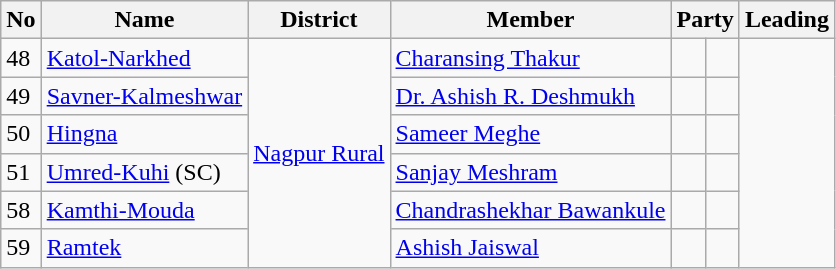<table class="wikitable">
<tr>
<th>No</th>
<th>Name</th>
<th>District</th>
<th>Member</th>
<th colspan="2">Party</th>
<th colspan="2">Leading<br></th>
</tr>
<tr>
<td>48</td>
<td><a href='#'>Katol-Narkhed</a></td>
<td rowspan="6"><a href='#'>Nagpur Rural</a></td>
<td><a href='#'>Charansing Thakur</a></td>
<td></td>
<td></td>
</tr>
<tr>
<td>49</td>
<td><a href='#'>Savner-Kalmeshwar</a></td>
<td><a href='#'>Dr. Ashish R. Deshmukh</a></td>
<td></td>
<td></td>
</tr>
<tr>
<td>50</td>
<td><a href='#'>Hingna</a></td>
<td><a href='#'>Sameer Meghe</a></td>
<td></td>
<td></td>
</tr>
<tr>
<td>51</td>
<td><a href='#'>Umred-Kuhi</a> (SC)</td>
<td><a href='#'>Sanjay Meshram</a></td>
<td></td>
<td></td>
</tr>
<tr>
<td>58</td>
<td><a href='#'>Kamthi-Mouda</a></td>
<td><a href='#'>Chandrashekhar Bawankule</a></td>
<td></td>
<td></td>
</tr>
<tr>
<td>59</td>
<td><a href='#'>Ramtek</a></td>
<td><a href='#'>Ashish Jaiswal</a></td>
<td></td>
<td></td>
</tr>
</table>
